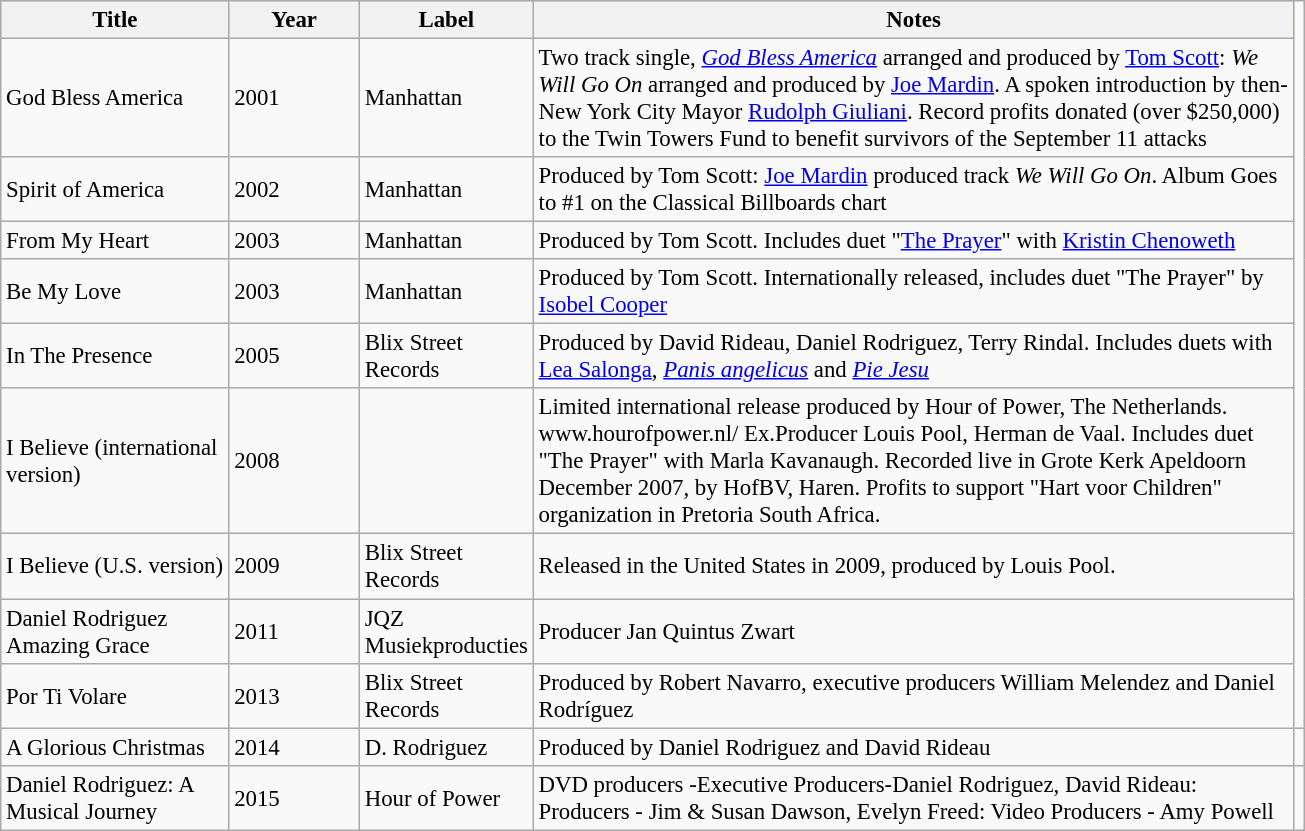<table class="wikitable" style="font-size:95%;">
<tr style="background:#efd78d;">
<th style="width:145px;">Title</th>
<th style="width:80px;">Year</th>
<th style="width:105px;">Label</th>
<th style="width:500px;">Notes</th>
</tr>
<tr>
<td>God Bless America</td>
<td>2001</td>
<td>Manhattan</td>
<td>Two track single, <em><a href='#'>God Bless America</a></em>  arranged and produced by <a href='#'>Tom Scott</a>: <em>We Will Go On</em> arranged and produced by <a href='#'>Joe Mardin</a>. A spoken introduction by then-New York City Mayor <a href='#'>Rudolph Giuliani</a>.  Record profits donated (over $250,000) to the Twin Towers Fund to benefit survivors of the September 11 attacks</td>
</tr>
<tr>
<td>Spirit of America</td>
<td>2002</td>
<td>Manhattan</td>
<td>Produced by Tom Scott: <a href='#'>Joe Mardin</a> produced track <em>We Will Go On</em>. Album Goes to #1 on the Classical Billboards chart</td>
</tr>
<tr>
<td>From My Heart</td>
<td>2003</td>
<td>Manhattan</td>
<td>Produced by Tom Scott. Includes duet "<a href='#'>The Prayer</a>"  with <a href='#'>Kristin Chenoweth</a></td>
</tr>
<tr>
<td>Be My Love</td>
<td>2003</td>
<td>Manhattan</td>
<td>Produced by Tom Scott. Internationally released, includes duet "The Prayer"  by <a href='#'>Isobel Cooper</a></td>
</tr>
<tr>
<td>In The Presence</td>
<td>2005</td>
<td>Blix Street Records</td>
<td>Produced by David Rideau, Daniel Rodriguez,  Terry Rindal. Includes duets with <a href='#'>Lea Salonga</a>, <em><a href='#'>Panis angelicus</a></em> and <em><a href='#'>Pie Jesu</a></em></td>
</tr>
<tr>
<td>I Believe (international version)</td>
<td>2008</td>
<td></td>
<td>Limited international release produced by Hour of Power, The Netherlands. www.hourofpower.nl/ Ex.Producer Louis Pool, Herman de Vaal. Includes duet "The Prayer" with Marla Kavanaugh. Recorded live in Grote Kerk Apeldoorn December 2007, by HofBV, Haren. Profits to support "Hart voor Children" organization in Pretoria South Africa.</td>
</tr>
<tr>
<td>I Believe (U.S. version)</td>
<td>2009</td>
<td>Blix Street Records</td>
<td>Released in the United States in 2009, produced by  Louis Pool.</td>
</tr>
<tr>
<td>Daniel Rodriguez Amazing Grace</td>
<td>2011</td>
<td>JQZ Musiekproducties</td>
<td>Producer Jan Quintus Zwart</td>
</tr>
<tr>
<td>Por Ti Volare</td>
<td>2013</td>
<td>Blix Street Records</td>
<td>Produced by  Robert Navarro, executive producers William Melendez and Daniel Rodríguez</td>
</tr>
<tr>
<td>A Glorious Christmas</td>
<td>2014</td>
<td>D. Rodriguez</td>
<td>Produced by Daniel Rodriguez and David Rideau</td>
<td></td>
</tr>
<tr>
<td>Daniel Rodriguez: A Musical Journey</td>
<td>2015</td>
<td>Hour of Power</td>
<td>DVD producers -Executive Producers-Daniel Rodriguez, David Rideau: Producers - Jim & Susan Dawson, Evelyn Freed: Video Producers - Amy Powell</td>
</tr>
</table>
